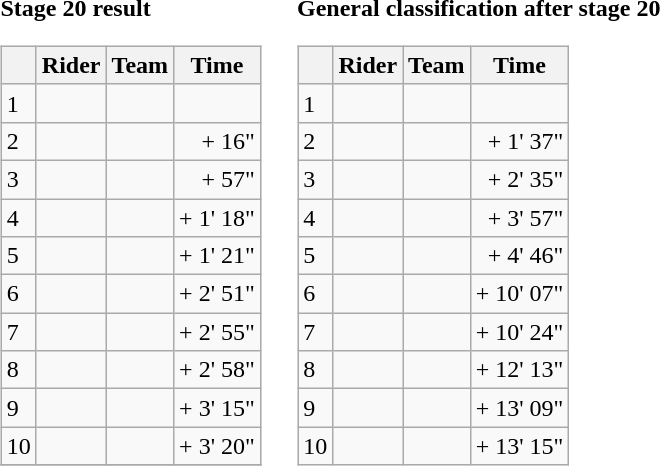<table>
<tr>
<td><strong>Stage 20 result</strong><br><table class="wikitable">
<tr>
<th></th>
<th>Rider</th>
<th>Team</th>
<th>Time</th>
</tr>
<tr>
<td>1</td>
<td> </td>
<td></td>
<td align="right"></td>
</tr>
<tr>
<td>2</td>
<td></td>
<td></td>
<td align="right">+ 16"</td>
</tr>
<tr>
<td>3</td>
<td></td>
<td></td>
<td align="right">+ 57"</td>
</tr>
<tr>
<td>4</td>
<td></td>
<td></td>
<td align="right">+ 1' 18"</td>
</tr>
<tr>
<td>5</td>
<td></td>
<td></td>
<td align="right">+ 1' 21"</td>
</tr>
<tr>
<td>6</td>
<td></td>
<td></td>
<td align="right">+ 2' 51"</td>
</tr>
<tr>
<td>7</td>
<td></td>
<td></td>
<td align="right">+ 2' 55"</td>
</tr>
<tr>
<td>8</td>
<td></td>
<td></td>
<td align="right">+ 2' 58"</td>
</tr>
<tr>
<td>9</td>
<td></td>
<td></td>
<td align="right">+ 3' 15"</td>
</tr>
<tr>
<td>10</td>
<td></td>
<td></td>
<td align="right">+ 3' 20"</td>
</tr>
<tr>
</tr>
</table>
</td>
<td></td>
<td><strong>General classification after stage 20</strong><br><table class="wikitable">
<tr>
<th></th>
<th>Rider</th>
<th>Team</th>
<th>Time</th>
</tr>
<tr>
<td>1</td>
<td> </td>
<td></td>
<td align="right"></td>
</tr>
<tr>
<td>2</td>
<td></td>
<td></td>
<td align="right">+ 1' 37"</td>
</tr>
<tr>
<td>3</td>
<td></td>
<td></td>
<td align="right">+ 2' 35"</td>
</tr>
<tr>
<td>4</td>
<td></td>
<td></td>
<td align="right">+ 3' 57"</td>
</tr>
<tr>
<td>5</td>
<td></td>
<td></td>
<td align="right">+ 4' 46"</td>
</tr>
<tr>
<td>6</td>
<td></td>
<td></td>
<td align="right">+ 10' 07"</td>
</tr>
<tr>
<td>7</td>
<td></td>
<td></td>
<td align="right">+ 10' 24"</td>
</tr>
<tr>
<td>8</td>
<td></td>
<td></td>
<td align="right">+ 12' 13"</td>
</tr>
<tr>
<td>9</td>
<td></td>
<td></td>
<td align="right">+ 13' 09"</td>
</tr>
<tr>
<td>10</td>
<td></td>
<td></td>
<td align="right">+ 13' 15"</td>
</tr>
</table>
</td>
</tr>
</table>
